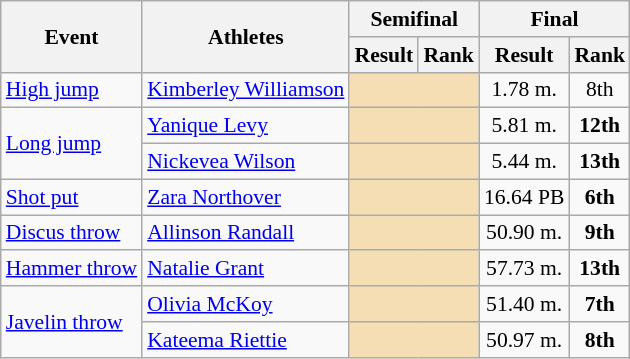<table class="wikitable" border="1" style="font-size:90%">
<tr>
<th rowspan=2>Event</th>
<th rowspan=2>Athletes</th>
<th colspan=2>Semifinal</th>
<th colspan=2>Final</th>
</tr>
<tr>
<th>Result</th>
<th>Rank</th>
<th>Result</th>
<th>Rank</th>
</tr>
<tr>
<td><a href='#'>High jump</a></td>
<td><a href='#'>Kimberley Williamson</a></td>
<td align=center colspan=2 bgcolor=wheat></td>
<td align=center>1.78 m.</td>
<td align=center>8th</td>
</tr>
<tr>
<td rowspan=2><a href='#'>Long jump</a></td>
<td><a href='#'>Yanique Levy</a></td>
<td align=center colspan=2 bgcolor=wheat></td>
<td align=center>5.81 m.</td>
<td align=center><strong>12th</strong></td>
</tr>
<tr>
<td><a href='#'>Nickevea Wilson</a></td>
<td align=center colspan=2 bgcolor=wheat></td>
<td align=center>5.44 m.</td>
<td align=center><strong>13th</strong></td>
</tr>
<tr>
<td><a href='#'>Shot put</a></td>
<td><a href='#'>Zara Northover</a></td>
<td align=center colspan=2 bgcolor=wheat></td>
<td align=center>16.64 PB</td>
<td align=center><strong>6th</strong></td>
</tr>
<tr>
<td><a href='#'>Discus throw</a></td>
<td><a href='#'>Allinson Randall</a></td>
<td align=center colspan=2 bgcolor=wheat></td>
<td align=center>50.90 m.</td>
<td align=center><strong>9th</strong></td>
</tr>
<tr>
<td><a href='#'>Hammer throw</a></td>
<td><a href='#'>Natalie Grant</a></td>
<td align=center colspan=2 bgcolor=wheat></td>
<td align=center>57.73 m.</td>
<td align=center><strong>13th</strong></td>
</tr>
<tr>
<td rowspan=2><a href='#'>Javelin throw</a></td>
<td><a href='#'>Olivia McKoy</a></td>
<td align=center colspan=2 bgcolor=wheat></td>
<td align=center>51.40 m.</td>
<td align=center><strong>7th</strong></td>
</tr>
<tr>
<td><a href='#'>Kateema Riettie</a></td>
<td align=center colspan=2 bgcolor=wheat></td>
<td align=center>50.97 m.</td>
<td align=center><strong>8th</strong></td>
</tr>
</table>
